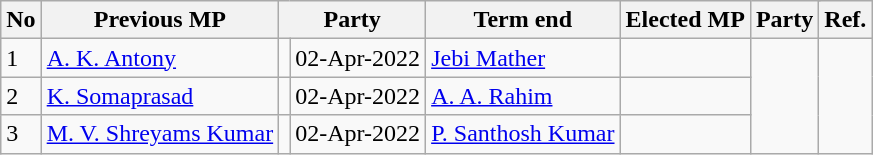<table class="wikitable sortable">
<tr>
<th scope="col">No</th>
<th scope="col">Previous MP</th>
<th scope="col" colspan="2">Party</th>
<th scope="col">Term end</th>
<th scope="col">Elected MP</th>
<th scope="col" colspan="2">Party</th>
<th>Ref.</th>
</tr>
<tr>
<td>1</td>
<td><a href='#'>A. K. Antony</a></td>
<td></td>
<td>02-Apr-2022</td>
<td><a href='#'>Jebi Mather</a></td>
<td></td>
<td rowspan="3"></td>
</tr>
<tr>
<td>2</td>
<td><a href='#'>K. Somaprasad</a></td>
<td></td>
<td>02-Apr-2022</td>
<td><a href='#'>A. A. Rahim</a></td>
<td></td>
</tr>
<tr>
<td>3</td>
<td><a href='#'>M. V. Shreyams Kumar</a></td>
<td></td>
<td>02-Apr-2022</td>
<td><a href='#'>P. Santhosh Kumar</a></td>
<td></td>
</tr>
</table>
